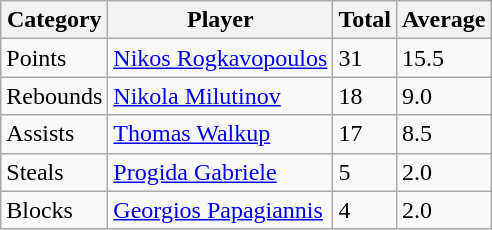<table class="wikitable">
<tr>
<th>Category</th>
<th>Player</th>
<th>Total</th>
<th>Average</th>
</tr>
<tr>
<td>Points</td>
<td> <a href='#'>Nikos Rogkavopoulos</a></td>
<td>31</td>
<td>15.5</td>
</tr>
<tr>
<td>Rebounds</td>
<td> <a href='#'>Nikola Milutinov</a></td>
<td>18</td>
<td>9.0</td>
</tr>
<tr>
<td>Assists</td>
<td> <a href='#'>Thomas Walkup</a></td>
<td>17</td>
<td>8.5</td>
</tr>
<tr>
<td>Steals</td>
<td> <a href='#'>Progida Gabriele</a></td>
<td>5</td>
<td>2.0</td>
</tr>
<tr>
<td>Blocks</td>
<td> <a href='#'>Georgios Papagiannis</a></td>
<td>4</td>
<td>2.0</td>
</tr>
</table>
